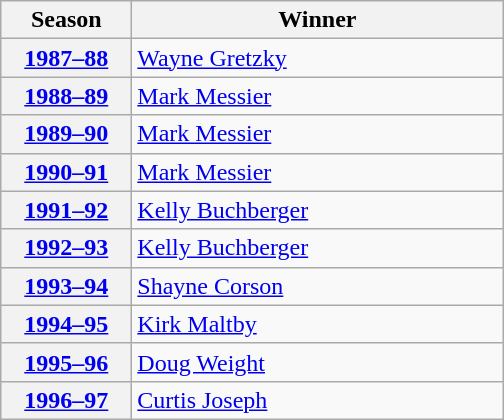<table class="wikitable">
<tr>
<th scope="col" style="width:5em">Season</th>
<th scope="col" style="width:15em">Winner</th>
</tr>
<tr>
<th scope="row"><a href='#'>1987–88</a></th>
<td><a href='#'>Wayne Gretzky</a></td>
</tr>
<tr>
<th scope="row"><a href='#'>1988–89</a></th>
<td><a href='#'>Mark Messier</a></td>
</tr>
<tr>
<th scope="row"><a href='#'>1989–90</a></th>
<td><a href='#'>Mark Messier</a></td>
</tr>
<tr>
<th scope="row"><a href='#'>1990–91</a></th>
<td><a href='#'>Mark Messier</a></td>
</tr>
<tr>
<th scope="row"><a href='#'>1991–92</a></th>
<td><a href='#'>Kelly Buchberger</a></td>
</tr>
<tr>
<th scope="row"><a href='#'>1992–93</a></th>
<td><a href='#'>Kelly Buchberger</a></td>
</tr>
<tr>
<th scope="row"><a href='#'>1993–94</a></th>
<td><a href='#'>Shayne Corson</a></td>
</tr>
<tr>
<th scope="row"><a href='#'>1994–95</a></th>
<td><a href='#'>Kirk Maltby</a></td>
</tr>
<tr>
<th scope="row"><a href='#'>1995–96</a></th>
<td><a href='#'>Doug Weight</a></td>
</tr>
<tr>
<th scope="row"><a href='#'>1996–97</a></th>
<td><a href='#'>Curtis Joseph</a></td>
</tr>
</table>
